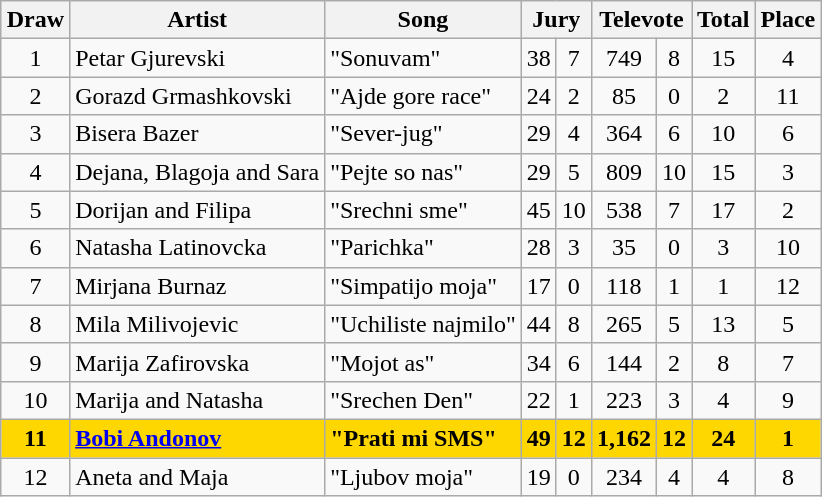<table class="sortable wikitable" style="margin: 1em auto 1em auto; text-align:center">
<tr>
<th>Draw</th>
<th>Artist</th>
<th>Song</th>
<th colspan="2">Jury</th>
<th colspan="2">Televote</th>
<th>Total</th>
<th>Place</th>
</tr>
<tr>
<td>1</td>
<td align="left">Petar Gjurevski</td>
<td align="left">"Sonuvam"</td>
<td>38</td>
<td>7</td>
<td>749</td>
<td>8</td>
<td>15</td>
<td>4</td>
</tr>
<tr>
<td>2</td>
<td align="left">Gorazd Grmashkovski</td>
<td align="left">"Ajde gore race"</td>
<td>24</td>
<td>2</td>
<td>85</td>
<td>0</td>
<td>2</td>
<td>11</td>
</tr>
<tr>
<td>3</td>
<td align="left">Bisera Bazer</td>
<td align="left">"Sever-jug"</td>
<td>29</td>
<td>4</td>
<td>364</td>
<td>6</td>
<td>10</td>
<td>6</td>
</tr>
<tr>
<td>4</td>
<td align="left">Dejana, Blagoja and Sara</td>
<td align="left">"Pejte so nas"</td>
<td>29</td>
<td>5</td>
<td>809</td>
<td>10</td>
<td>15</td>
<td>3</td>
</tr>
<tr>
<td>5</td>
<td align="left">Dorijan and Filipa</td>
<td align="left">"Srechni sme"</td>
<td>45</td>
<td>10</td>
<td>538</td>
<td>7</td>
<td>17</td>
<td>2</td>
</tr>
<tr>
<td>6</td>
<td align="left">Natasha Latinovcka</td>
<td align="left">"Parichka"</td>
<td>28</td>
<td>3</td>
<td>35</td>
<td>0</td>
<td>3</td>
<td>10</td>
</tr>
<tr>
<td>7</td>
<td align="left">Mirjana Burnaz</td>
<td align="left">"Simpatijo moja"</td>
<td>17</td>
<td>0</td>
<td>118</td>
<td>1</td>
<td>1</td>
<td>12</td>
</tr>
<tr>
<td>8</td>
<td align="left">Mila Milivojevic</td>
<td align="left">"Uchiliste najmilo"</td>
<td>44</td>
<td>8</td>
<td>265</td>
<td>5</td>
<td>13</td>
<td>5</td>
</tr>
<tr>
<td>9</td>
<td align="left">Marija Zafirovska</td>
<td align="left">"Mojot as"</td>
<td>34</td>
<td>6</td>
<td>144</td>
<td>2</td>
<td>8</td>
<td>7</td>
</tr>
<tr>
<td>10</td>
<td align="left">Marija and Natasha</td>
<td align="left">"Srechen Den"</td>
<td>22</td>
<td>1</td>
<td>223</td>
<td>3</td>
<td>4</td>
<td>9</td>
</tr>
<tr style="font-weight:bold; background:gold;">
<td>11</td>
<td align="left"><a href='#'>Bobi Andonov</a></td>
<td align="left">"Prati mi SMS"</td>
<td>49</td>
<td>12</td>
<td>1,162</td>
<td>12</td>
<td>24</td>
<td>1</td>
</tr>
<tr>
<td>12</td>
<td align="left">Aneta and Maja</td>
<td align="left">"Ljubov moja"</td>
<td>19</td>
<td>0</td>
<td>234</td>
<td>4</td>
<td>4</td>
<td>8</td>
</tr>
</table>
